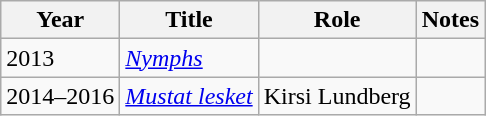<table class="wikitable sortable">
<tr>
<th>Year</th>
<th>Title</th>
<th>Role</th>
<th class="unsortable">Notes</th>
</tr>
<tr>
<td>2013</td>
<td><em><a href='#'>Nymphs</a></em></td>
<td></td>
<td></td>
</tr>
<tr>
<td>2014–2016</td>
<td><em><a href='#'>Mustat lesket</a></em></td>
<td>Kirsi Lundberg</td>
<td></td>
</tr>
</table>
